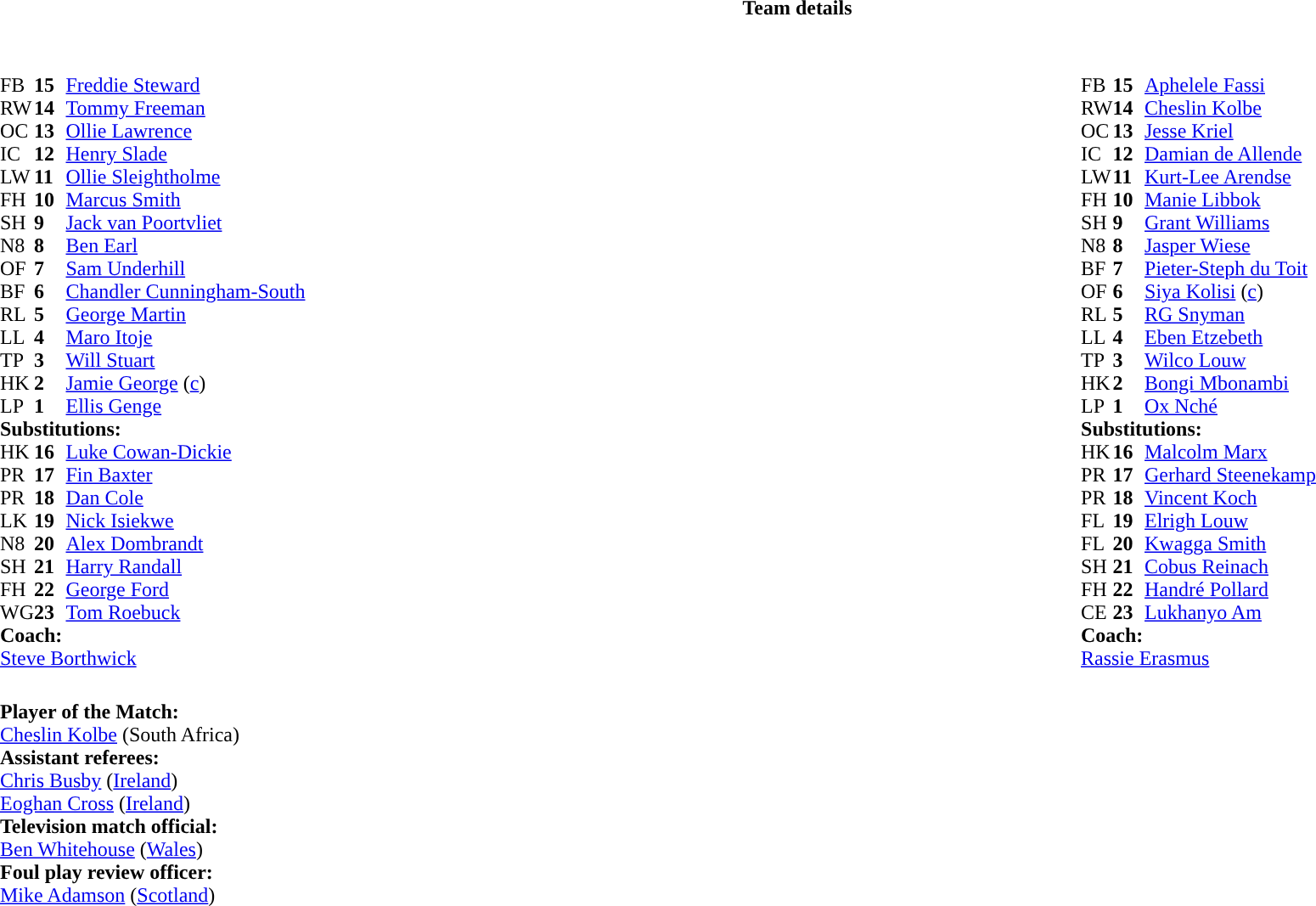<table border="0" style="width:100%;" class="collapsible collapsed">
<tr>
<th>Team details</th>
</tr>
<tr>
<td><br><table style="width:100%">
<tr>
<td style="vertical-align:top;width:50%"><br><table cellspacing="0" cellpadding="0">
<tr>
<th width="25"></th>
<th width="25"></th>
</tr>
<tr>
<td>FB</td>
<td><strong>15</strong></td>
<td><a href='#'>Freddie Steward</a></td>
</tr>
<tr>
<td>RW</td>
<td><strong>14</strong></td>
<td><a href='#'>Tommy Freeman</a></td>
</tr>
<tr>
<td>OC</td>
<td><strong>13</strong></td>
<td><a href='#'>Ollie Lawrence</a></td>
</tr>
<tr>
<td>IC</td>
<td><strong>12</strong></td>
<td><a href='#'>Henry Slade</a></td>
<td></td>
<td></td>
<td></td>
</tr>
<tr>
<td>LW</td>
<td><strong>11</strong></td>
<td><a href='#'>Ollie Sleightholme</a></td>
</tr>
<tr>
<td>FH</td>
<td><strong>10</strong></td>
<td><a href='#'>Marcus Smith</a></td>
</tr>
<tr>
<td>SH</td>
<td><strong>9</strong></td>
<td><a href='#'>Jack van Poortvliet</a></td>
<td></td>
<td></td>
</tr>
<tr>
<td>N8</td>
<td><strong>8</strong></td>
<td><a href='#'>Ben Earl</a></td>
</tr>
<tr>
<td>OF</td>
<td><strong>7</strong></td>
<td><a href='#'>Sam Underhill</a></td>
<td></td>
<td></td>
</tr>
<tr>
<td>BF</td>
<td><strong>6</strong></td>
<td><a href='#'>Chandler Cunningham-South</a></td>
</tr>
<tr>
<td>RL</td>
<td><strong>5</strong></td>
<td><a href='#'>George Martin</a></td>
<td></td>
<td></td>
</tr>
<tr>
<td>LL</td>
<td><strong>4</strong></td>
<td><a href='#'>Maro Itoje</a></td>
</tr>
<tr>
<td>TP</td>
<td><strong>3</strong></td>
<td><a href='#'>Will Stuart</a></td>
<td></td>
<td></td>
</tr>
<tr>
<td>HK</td>
<td><strong>2</strong></td>
<td><a href='#'>Jamie George</a> (<a href='#'>c</a>)</td>
<td></td>
<td></td>
</tr>
<tr>
<td>LP</td>
<td><strong>1</strong></td>
<td><a href='#'>Ellis Genge</a></td>
<td></td>
<td></td>
</tr>
<tr>
<td colspan=3><strong>Substitutions:</strong></td>
</tr>
<tr>
<td>HK</td>
<td><strong>16</strong></td>
<td><a href='#'>Luke Cowan-Dickie</a></td>
<td></td>
<td></td>
</tr>
<tr>
<td>PR</td>
<td><strong>17</strong></td>
<td><a href='#'>Fin Baxter</a></td>
<td></td>
<td></td>
</tr>
<tr>
<td>PR</td>
<td><strong>18</strong></td>
<td><a href='#'>Dan Cole</a></td>
<td></td>
<td></td>
</tr>
<tr>
<td>LK</td>
<td><strong>19</strong></td>
<td><a href='#'>Nick Isiekwe</a></td>
<td></td>
<td></td>
</tr>
<tr>
<td>N8</td>
<td><strong>20</strong></td>
<td><a href='#'>Alex Dombrandt</a></td>
<td></td>
<td></td>
</tr>
<tr>
<td>SH</td>
<td><strong>21</strong></td>
<td><a href='#'>Harry Randall</a></td>
<td></td>
<td></td>
</tr>
<tr>
<td>FH</td>
<td><strong>22</strong></td>
<td><a href='#'>George Ford</a></td>
</tr>
<tr>
<td>WG</td>
<td><strong>23</strong></td>
<td><a href='#'>Tom Roebuck</a></td>
<td></td>
<td></td>
<td></td>
</tr>
<tr>
<td colspan=3><strong>Coach:</strong></td>
</tr>
<tr>
<td colspan="4"> <a href='#'>Steve Borthwick</a></td>
</tr>
</table>
</td>
<td style="vertical-align:top"></td>
<td style="vertical-align:top;width:50%"><br><table cellspacing="0" cellpadding="0" style="margin:auto">
<tr>
<th width="25"></th>
<th width="25"></th>
</tr>
<tr>
<td>FB</td>
<td><strong>15</strong></td>
<td><a href='#'>Aphelele Fassi</a></td>
</tr>
<tr>
<td>RW</td>
<td><strong>14</strong></td>
<td><a href='#'>Cheslin Kolbe</a></td>
</tr>
<tr>
<td>OC</td>
<td><strong>13</strong></td>
<td><a href='#'>Jesse Kriel</a></td>
</tr>
<tr>
<td>IC</td>
<td><strong>12</strong></td>
<td><a href='#'>Damian de Allende</a></td>
<td></td>
<td></td>
</tr>
<tr>
<td>LW</td>
<td><strong>11</strong></td>
<td><a href='#'>Kurt-Lee Arendse</a></td>
</tr>
<tr>
<td>FH</td>
<td><strong>10</strong></td>
<td><a href='#'>Manie Libbok</a></td>
<td></td>
<td></td>
</tr>
<tr>
<td>SH</td>
<td><strong>9</strong></td>
<td><a href='#'>Grant Williams</a></td>
<td></td>
<td></td>
</tr>
<tr>
<td>N8</td>
<td><strong>8</strong></td>
<td><a href='#'>Jasper Wiese</a></td>
<td></td>
<td></td>
</tr>
<tr>
<td>BF</td>
<td><strong>7</strong></td>
<td><a href='#'>Pieter-Steph du Toit</a></td>
<td></td>
<td></td>
<td></td>
</tr>
<tr>
<td>OF</td>
<td><strong>6</strong></td>
<td><a href='#'>Siya Kolisi</a> (<a href='#'>c</a>)</td>
<td></td>
<td></td>
<td></td>
<td></td>
</tr>
<tr>
<td>RL</td>
<td><strong>5</strong></td>
<td><a href='#'>RG Snyman</a></td>
</tr>
<tr>
<td>LL</td>
<td><strong>4</strong></td>
<td><a href='#'>Eben Etzebeth</a></td>
<td></td>
<td></td>
<td></td>
</tr>
<tr>
<td>TP</td>
<td><strong>3</strong></td>
<td><a href='#'>Wilco Louw</a></td>
<td></td>
<td></td>
<td></td>
<td></td>
</tr>
<tr>
<td>HK</td>
<td><strong>2</strong></td>
<td><a href='#'>Bongi Mbonambi</a></td>
<td></td>
<td></td>
</tr>
<tr>
<td>LP</td>
<td><strong>1</strong></td>
<td><a href='#'>Ox Nché</a></td>
<td></td>
<td></td>
</tr>
<tr>
<td colspan=3><strong>Substitutions:</strong></td>
</tr>
<tr>
<td>HK</td>
<td><strong>16</strong></td>
<td><a href='#'>Malcolm Marx</a></td>
<td></td>
<td></td>
</tr>
<tr>
<td>PR</td>
<td><strong>17</strong></td>
<td><a href='#'>Gerhard Steenekamp</a></td>
<td></td>
<td></td>
</tr>
<tr>
<td>PR</td>
<td><strong>18</strong></td>
<td><a href='#'>Vincent Koch</a></td>
<td></td>
<td></td>
</tr>
<tr>
<td>FL</td>
<td><strong>19</strong></td>
<td><a href='#'>Elrigh Louw</a></td>
<td></td>
<td></td>
</tr>
<tr>
<td>FL</td>
<td><strong>20</strong></td>
<td><a href='#'>Kwagga Smith</a></td>
<td></td>
<td></td>
</tr>
<tr>
<td>SH</td>
<td><strong>21</strong></td>
<td><a href='#'>Cobus Reinach</a></td>
<td></td>
<td></td>
</tr>
<tr>
<td>FH</td>
<td><strong>22</strong></td>
<td><a href='#'>Handré Pollard</a></td>
<td></td>
<td></td>
</tr>
<tr>
<td>CE</td>
<td><strong>23</strong></td>
<td><a href='#'>Lukhanyo Am</a></td>
<td></td>
<td></td>
</tr>
<tr>
<td colspan=3><strong>Coach:</strong></td>
</tr>
<tr>
<td colspan="4"> <a href='#'>Rassie Erasmus</a></td>
</tr>
</table>
</td>
</tr>
</table>
<table style="width:100%">
<tr>
<td><br><strong>Player of the Match:</strong>
<br><a href='#'>Cheslin Kolbe</a> (South Africa)<br><strong>Assistant referees:</strong>
<br><a href='#'>Chris Busby</a> (<a href='#'>Ireland</a>)
<br><a href='#'>Eoghan Cross</a> (<a href='#'>Ireland</a>)
<br><strong>Television match official:</strong>
<br><a href='#'>Ben Whitehouse</a> (<a href='#'>Wales</a>)
<br><strong>Foul play review officer:</strong>
<br><a href='#'>Mike Adamson</a> (<a href='#'>Scotland</a>)</td>
</tr>
</table>
</td>
</tr>
</table>
